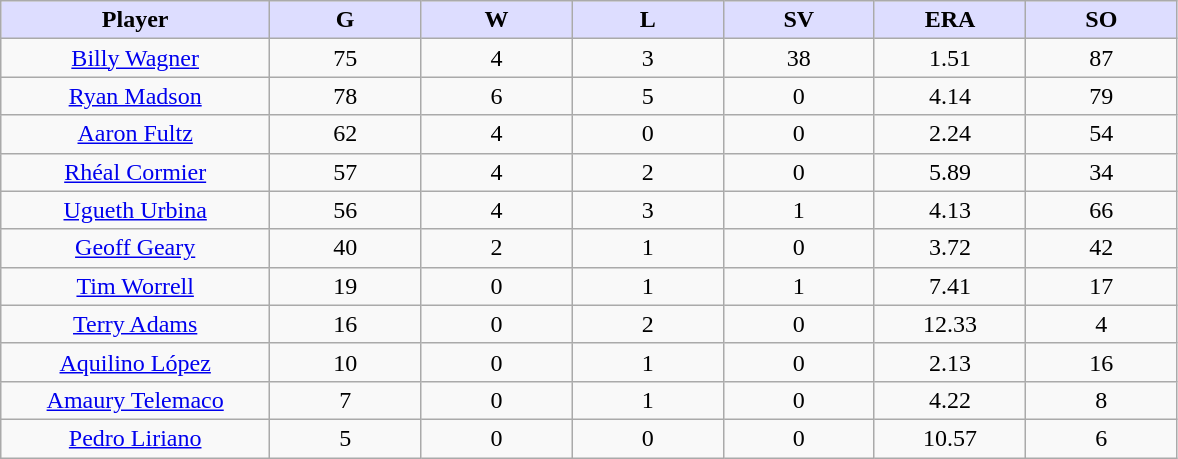<table class="wikitable sortable">
<tr>
<th style="background:#ddf; width:16%;">Player</th>
<th style="background:#ddf; width:9%;">G</th>
<th style="background:#ddf; width:9%;">W</th>
<th style="background:#ddf; width:9%;">L</th>
<th style="background:#ddf; width:9%;">SV</th>
<th style="background:#ddf; width:9%;">ERA</th>
<th style="background:#ddf; width:9%;">SO</th>
</tr>
<tr align=center>
<td><a href='#'>Billy Wagner</a></td>
<td>75</td>
<td>4</td>
<td>3</td>
<td>38</td>
<td>1.51</td>
<td>87</td>
</tr>
<tr align=center>
<td><a href='#'>Ryan Madson</a></td>
<td>78</td>
<td>6</td>
<td>5</td>
<td>0</td>
<td>4.14</td>
<td>79</td>
</tr>
<tr align=center>
<td><a href='#'>Aaron Fultz</a></td>
<td>62</td>
<td>4</td>
<td>0</td>
<td>0</td>
<td>2.24</td>
<td>54</td>
</tr>
<tr align=center>
<td><a href='#'>Rhéal Cormier</a></td>
<td>57</td>
<td>4</td>
<td>2</td>
<td>0</td>
<td>5.89</td>
<td>34</td>
</tr>
<tr align=center>
<td><a href='#'>Ugueth Urbina</a></td>
<td>56</td>
<td>4</td>
<td>3</td>
<td>1</td>
<td>4.13</td>
<td>66</td>
</tr>
<tr align=center>
<td><a href='#'>Geoff Geary</a></td>
<td>40</td>
<td>2</td>
<td>1</td>
<td>0</td>
<td>3.72</td>
<td>42</td>
</tr>
<tr align=center>
<td><a href='#'>Tim Worrell</a></td>
<td>19</td>
<td>0</td>
<td>1</td>
<td>1</td>
<td>7.41</td>
<td>17</td>
</tr>
<tr align=center>
<td><a href='#'>Terry Adams</a></td>
<td>16</td>
<td>0</td>
<td>2</td>
<td>0</td>
<td>12.33</td>
<td>4</td>
</tr>
<tr align=center>
<td><a href='#'>Aquilino López</a></td>
<td>10</td>
<td>0</td>
<td>1</td>
<td>0</td>
<td>2.13</td>
<td>16</td>
</tr>
<tr align=center>
<td><a href='#'>Amaury Telemaco</a></td>
<td>7</td>
<td>0</td>
<td>1</td>
<td>0</td>
<td>4.22</td>
<td>8</td>
</tr>
<tr align=center>
<td><a href='#'>Pedro Liriano</a></td>
<td>5</td>
<td>0</td>
<td>0</td>
<td>0</td>
<td>10.57</td>
<td>6</td>
</tr>
</table>
